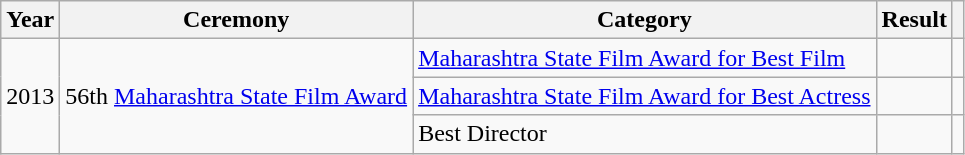<table class="wikitable">
<tr>
<th>Year</th>
<th>Ceremony</th>
<th>Category</th>
<th>Result</th>
<th></th>
</tr>
<tr>
<td Rowspan="3">2013</td>
<td Rowspan="3">56th <a href='#'>Maharashtra State Film Award</a></td>
<td><a href='#'>Maharashtra State Film Award for Best Film</a></td>
<td></td>
<td></td>
</tr>
<tr>
<td><a href='#'>Maharashtra State Film Award for Best Actress</a></td>
<td></td>
<td></td>
</tr>
<tr>
<td>Best Director</td>
<td></td>
<td></td>
</tr>
</table>
